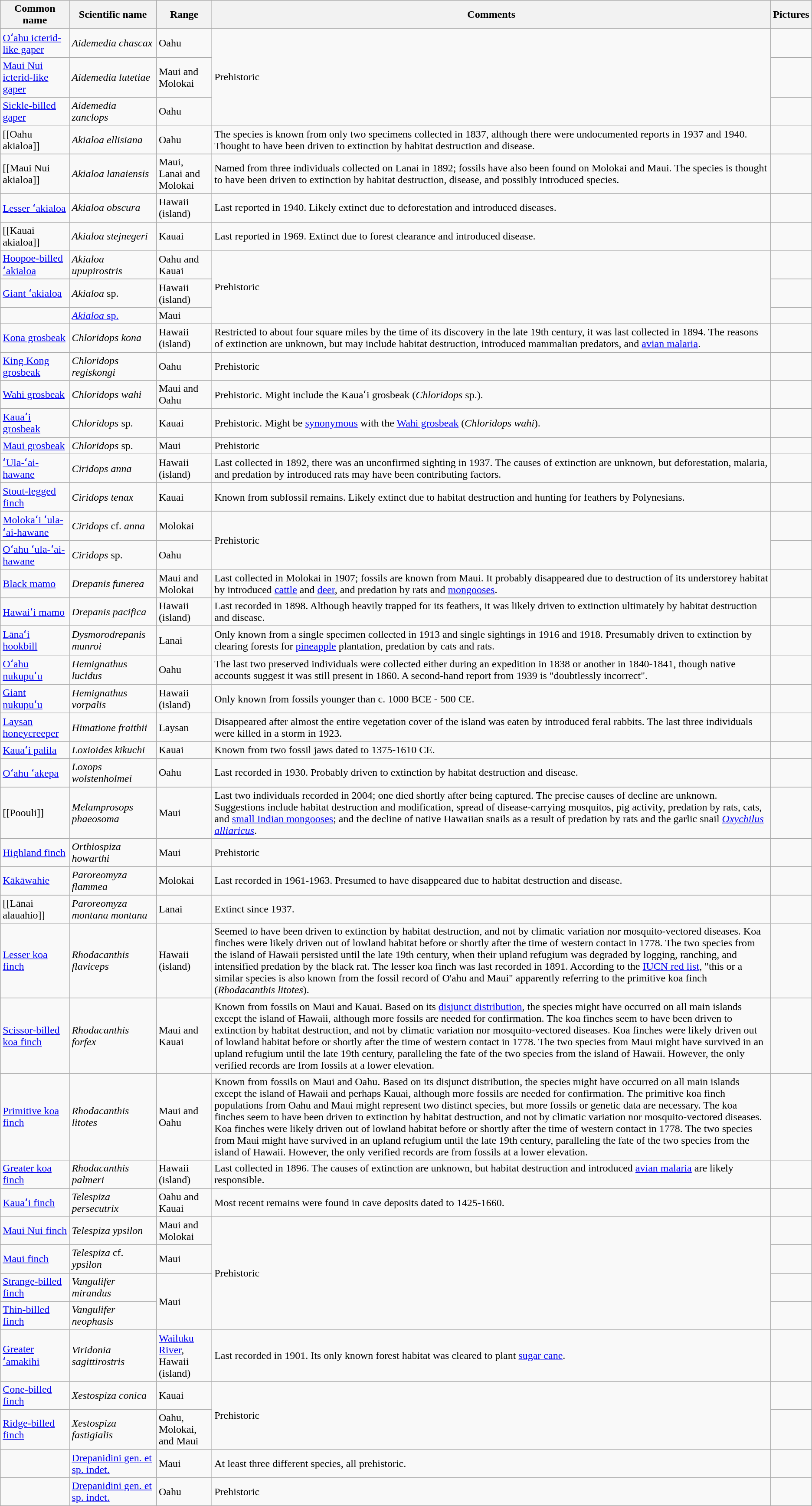<table class="wikitable">
<tr>
<th>Common name</th>
<th>Scientific name</th>
<th>Range</th>
<th class="unsortable">Comments</th>
<th class="unsortable">Pictures</th>
</tr>
<tr>
<td><a href='#'>Oʻahu icterid-like gaper</a></td>
<td><em>Aidemedia chascax</em></td>
<td>Oahu</td>
<td rowspan="3">Prehistoric</td>
<td></td>
</tr>
<tr>
<td><a href='#'>Maui Nui icterid-like gaper</a></td>
<td><em>Aidemedia lutetiae</em></td>
<td>Maui and Molokai</td>
<td></td>
</tr>
<tr>
<td><a href='#'>Sickle-billed gaper</a></td>
<td><em>Aidemedia zanclops</em></td>
<td>Oahu</td>
<td></td>
</tr>
<tr>
<td>[[Oahu akialoa]]</td>
<td><em>Akialoa ellisiana</em></td>
<td>Oahu</td>
<td>The species is known from only two specimens collected in 1837, although there were undocumented reports in 1937 and 1940. Thought to have been driven to extinction by habitat destruction and disease.</td>
<td></td>
</tr>
<tr>
<td>[[Maui Nui akialoa]]</td>
<td><em>Akialoa lanaiensis</em></td>
<td>Maui, Lanai and Molokai</td>
<td>Named from three individuals collected on Lanai in 1892; fossils have also been found on Molokai and Maui. The species is thought to have been driven to extinction by habitat destruction, disease, and possibly introduced species.</td>
<td></td>
</tr>
<tr>
<td><a href='#'>Lesser ʻakialoa</a></td>
<td><em>Akialoa obscura</em></td>
<td>Hawaii (island)</td>
<td>Last reported in 1940. Likely extinct due to deforestation and introduced diseases.</td>
<td></td>
</tr>
<tr>
<td>[[Kauai akialoa]]</td>
<td><em>Akialoa stejnegeri</em></td>
<td>Kauai</td>
<td>Last reported in 1969. Extinct due to forest clearance and introduced disease.</td>
<td></td>
</tr>
<tr>
<td><a href='#'>Hoopoe-billed ʻakialoa</a></td>
<td><em>Akialoa upupirostris</em></td>
<td>Oahu and Kauai</td>
<td rowspan="3">Prehistoric</td>
<td></td>
</tr>
<tr>
<td><a href='#'>Giant ʻakialoa</a></td>
<td><em>Akialoa</em> sp.</td>
<td>Hawaii (island)</td>
<td></td>
</tr>
<tr>
<td></td>
<td><a href='#'><em>Akialoa</em> sp.</a></td>
<td>Maui</td>
<td></td>
</tr>
<tr>
<td><a href='#'>Kona grosbeak</a></td>
<td><em>Chloridops kona</em></td>
<td>Hawaii (island)</td>
<td>Restricted to about four square miles by the time of its discovery in the late 19th century, it was last collected in 1894. The reasons of extinction are unknown, but may include habitat destruction, introduced mammalian predators, and <a href='#'>avian malaria</a>.</td>
<td></td>
</tr>
<tr>
<td><a href='#'>King Kong grosbeak</a></td>
<td><em>Chloridops regiskongi</em></td>
<td>Oahu</td>
<td>Prehistoric</td>
<td></td>
</tr>
<tr>
<td><a href='#'>Wahi grosbeak</a></td>
<td><em>Chloridops wahi</em></td>
<td>Maui and Oahu</td>
<td>Prehistoric. Might include the Kauaʻi grosbeak (<em>Chloridops</em> sp.).</td>
<td></td>
</tr>
<tr>
<td><a href='#'>Kauaʻi grosbeak</a></td>
<td><em>Chloridops</em> sp.</td>
<td>Kauai</td>
<td>Prehistoric. Might be <a href='#'>synonymous</a> with the <a href='#'>Wahi grosbeak</a> (<em>Chloridops wahi</em>).</td>
<td></td>
</tr>
<tr>
<td><a href='#'>Maui grosbeak</a></td>
<td><em>Chloridops</em> sp.</td>
<td>Maui</td>
<td>Prehistoric</td>
<td></td>
</tr>
<tr>
<td><a href='#'>ʻUla-ʻai-hawane</a></td>
<td><em>Ciridops anna</em></td>
<td>Hawaii (island)</td>
<td>Last collected in 1892, there was an unconfirmed sighting in 1937. The causes of extinction are unknown, but deforestation, malaria, and predation by introduced rats may have been contributing factors.</td>
<td></td>
</tr>
<tr>
<td><a href='#'>Stout-legged finch</a></td>
<td><em>Ciridops tenax</em></td>
<td>Kauai</td>
<td>Known from subfossil remains. Likely extinct due to habitat destruction and hunting for feathers by Polynesians.</td>
<td></td>
</tr>
<tr>
<td><a href='#'>Molokaʻi ʻula-ʻai-hawane</a></td>
<td><em>Ciridops</em> cf. <em>anna</em></td>
<td>Molokai</td>
<td rowspan="2">Prehistoric</td>
<td></td>
</tr>
<tr>
<td><a href='#'>Oʻahu ʻula-ʻai-hawane</a></td>
<td><em>Ciridops</em> sp.</td>
<td>Oahu</td>
<td></td>
</tr>
<tr>
<td><a href='#'>Black mamo</a></td>
<td><em>Drepanis funerea</em></td>
<td>Maui and Molokai</td>
<td>Last collected in Molokai in 1907; fossils are known from Maui. It probably disappeared due to destruction of its understorey habitat by introduced <a href='#'>cattle</a> and <a href='#'>deer</a>, and predation by rats and <a href='#'>mongooses</a>.</td>
<td></td>
</tr>
<tr>
<td><a href='#'>Hawaiʻi mamo</a></td>
<td><em>Drepanis pacifica</em></td>
<td>Hawaii (island)</td>
<td>Last recorded in 1898. Although heavily trapped for its feathers, it was likely driven to extinction ultimately by habitat destruction and disease.</td>
<td></td>
</tr>
<tr>
<td><a href='#'>Lānaʻi hookbill</a></td>
<td><em>Dysmorodrepanis munroi</em></td>
<td>Lanai</td>
<td>Only known from a single specimen collected in 1913 and single sightings in 1916 and 1918. Presumably driven to extinction by clearing forests for <a href='#'>pineapple</a> plantation, predation by cats and rats.</td>
<td></td>
</tr>
<tr>
<td><a href='#'>Oʻahu nukupuʻu</a></td>
<td><em>Hemignathus lucidus</em></td>
<td>Oahu</td>
<td>The last two preserved individuals were collected either during an expedition in 1838 or another in 1840-1841, though native accounts suggest it was still present in 1860. A second-hand report from 1939 is "doubtlessly incorrect".</td>
<td></td>
</tr>
<tr>
<td><a href='#'>Giant nukupuʻu</a></td>
<td><em>Hemignathus vorpalis</em></td>
<td>Hawaii (island)</td>
<td>Only known from fossils younger than c. 1000 BCE - 500 CE.</td>
<td></td>
</tr>
<tr>
<td><a href='#'>Laysan honeycreeper</a></td>
<td><em>Himatione fraithii</em></td>
<td>Laysan</td>
<td>Disappeared after almost the entire vegetation cover of the island was eaten by introduced feral rabbits. The last three individuals were killed in a storm in 1923.</td>
<td></td>
</tr>
<tr>
<td><a href='#'>Kauaʻi palila</a></td>
<td><em>Loxioides kikuchi</em></td>
<td>Kauai</td>
<td>Known from two fossil jaws dated to 1375-1610 CE.</td>
<td></td>
</tr>
<tr>
<td><a href='#'>Oʻahu ʻakepa</a></td>
<td><em>Loxops wolstenholmei</em></td>
<td>Oahu</td>
<td>Last recorded in 1930. Probably driven to extinction by habitat destruction and disease.</td>
<td></td>
</tr>
<tr>
<td>[[Poouli]]</td>
<td><em>Melamprosops phaeosoma</em></td>
<td>Maui</td>
<td>Last two individuals recorded in 2004; one died shortly after being captured. The precise causes of decline are unknown. Suggestions include habitat destruction and modification, spread of disease-carrying mosquitos, pig activity, predation by rats, cats, and <a href='#'>small Indian mongooses</a>; and the decline of native Hawaiian snails as a result of predation by rats and the garlic snail <em><a href='#'>Oxychilus alliaricus</a></em>.</td>
<td></td>
</tr>
<tr>
<td><a href='#'>Highland finch</a></td>
<td><em>Orthiospiza howarthi</em></td>
<td>Maui</td>
<td>Prehistoric</td>
<td></td>
</tr>
<tr>
<td><a href='#'>Kākāwahie</a></td>
<td><em>Paroreomyza flammea</em></td>
<td>Molokai</td>
<td>Last recorded in 1961-1963. Presumed to have disappeared due to habitat destruction and disease.</td>
<td></td>
</tr>
<tr>
<td>[[Lānai alauahio]]</td>
<td><em>Paroreomyza montana montana</em></td>
<td>Lanai</td>
<td>Extinct since 1937.</td>
<td></td>
</tr>
<tr>
<td><a href='#'>Lesser koa finch</a></td>
<td><em>Rhodacanthis flaviceps</em></td>
<td>Hawaii (island)</td>
<td>Seemed to have been driven to extinction by habitat destruction, and not by climatic variation nor mosquito-vectored diseases. Koa finches were likely driven out of lowland habitat before or shortly after the time of western contact in 1778. The two species from the island of Hawaii persisted until the late 19th century, when their upland refugium was degraded by logging, ranching, and intensified predation by the black rat. The lesser koa finch was last recorded in 1891. According to the <a href='#'>IUCN red list</a>, "this or a similar species is also known from the fossil record of O'ahu and Maui" apparently referring to the primitive koa finch (<em>Rhodacanthis litotes</em>).</td>
<td></td>
</tr>
<tr>
<td><a href='#'>Scissor-billed koa finch</a></td>
<td><em>Rhodacanthis forfex</em></td>
<td>Maui and Kauai</td>
<td>Known from fossils on Maui and Kauai. Based on its <a href='#'>disjunct distribution</a>, the species might have occurred on all main islands except the island of Hawaii, although more fossils are needed for confirmation. The koa finches seem to have been driven to extinction by habitat destruction, and not by climatic variation nor mosquito-vectored diseases. Koa finches were likely driven out of lowland habitat before or shortly after the time of western contact in 1778. The two species from Maui might have survived in an upland refugium until the late 19th century, paralleling the fate of the two species from the island of Hawaii. However, the only verified records are from fossils at a lower elevation.</td>
<td></td>
</tr>
<tr>
<td><a href='#'>Primitive koa finch</a></td>
<td><em>Rhodacanthis litotes</em></td>
<td>Maui and Oahu</td>
<td>Known from fossils on Maui and Oahu. Based on its disjunct distribution, the species might have occurred on all main islands except the island of Hawaii and perhaps Kauai, although more fossils are needed for confirmation. The primitive koa finch populations from Oahu and Maui might represent two distinct species, but more fossils or genetic data are necessary. The koa finches seem to have been driven to extinction by habitat destruction, and not by climatic variation nor mosquito-vectored diseases. Koa finches were likely driven out of lowland habitat before or shortly after the time of western contact in 1778. The two species from Maui might have survived in an upland refugium until the late 19th century, paralleling the fate of the two species from the island of Hawaii. However, the only verified records are from fossils at a lower elevation.</td>
<td></td>
</tr>
<tr>
<td><a href='#'>Greater koa finch</a></td>
<td><em>Rhodacanthis palmeri</em></td>
<td>Hawaii (island)</td>
<td>Last collected in 1896. The causes of extinction are unknown, but habitat destruction and introduced <a href='#'>avian malaria</a> are likely responsible.</td>
<td></td>
</tr>
<tr>
<td><a href='#'>Kauaʻi finch</a></td>
<td><em>Telespiza persecutrix</em></td>
<td>Oahu and Kauai</td>
<td>Most recent remains were found in cave deposits dated to 1425-1660.</td>
<td></td>
</tr>
<tr>
<td><a href='#'>Maui Nui finch</a></td>
<td><em>Telespiza ypsilon</em></td>
<td>Maui and Molokai</td>
<td rowspan="4">Prehistoric</td>
<td></td>
</tr>
<tr>
<td><a href='#'>Maui finch</a></td>
<td><em>Telespiza</em> cf. <em>ypsilon</em></td>
<td>Maui</td>
<td></td>
</tr>
<tr>
<td><a href='#'>Strange-billed finch</a></td>
<td><em>Vangulifer mirandus</em></td>
<td rowspan="2">Maui</td>
<td></td>
</tr>
<tr>
<td><a href='#'>Thin-billed finch</a></td>
<td><em>Vangulifer neophasis</em></td>
<td></td>
</tr>
<tr>
<td><a href='#'>Greater ʻamakihi</a></td>
<td><em>Viridonia sagittirostris</em></td>
<td><a href='#'>Wailuku River</a>, Hawaii (island)</td>
<td>Last recorded in 1901. Its only known forest habitat was cleared to plant <a href='#'>sugar cane</a>.</td>
<td></td>
</tr>
<tr>
<td><a href='#'>Cone-billed finch</a></td>
<td><em>Xestospiza conica</em></td>
<td>Kauai</td>
<td rowspan="2">Prehistoric</td>
<td></td>
</tr>
<tr>
<td><a href='#'>Ridge-billed finch</a></td>
<td><em>Xestospiza fastigialis</em></td>
<td>Oahu, Molokai, and Maui</td>
<td></td>
</tr>
<tr>
<td></td>
<td><a href='#'>Drepanidini gen. et sp. indet.</a></td>
<td>Maui</td>
<td>At least three different species, all prehistoric.</td>
<td></td>
</tr>
<tr>
<td></td>
<td><a href='#'>Drepanidini gen. et sp. indet.</a></td>
<td>Oahu</td>
<td>Prehistoric</td>
<td></td>
</tr>
</table>
